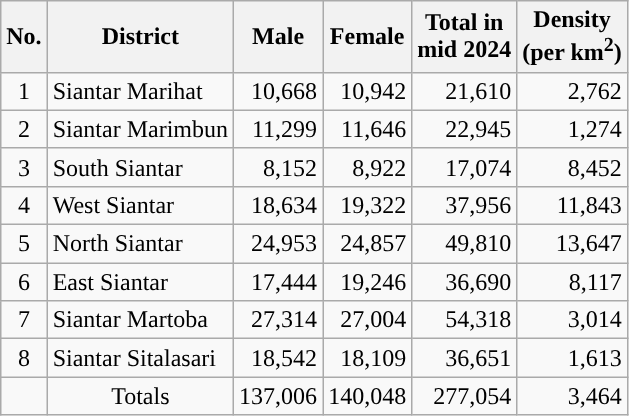<table class="wikitable sortable" style="text-align: center">
<tr>
<th>No.</th>
<th>District</th>
<th>Male</th>
<th>Female</th>
<th>Total in<br>mid 2024</th>
<th>Density <br>(per km<sup>2</sup>)</th>
</tr>
<tr>
<td>1</td>
<td style="text-align: left">Siantar Marihat</td>
<td align="right">10,668</td>
<td align="right">10,942</td>
<td align="right">21,610</td>
<td align="right">2,762</td>
</tr>
<tr>
<td>2</td>
<td style="text-align: left">Siantar Marimbun</td>
<td align="right">11,299</td>
<td align="right">11,646</td>
<td align="right">22,945</td>
<td align="right">1,274</td>
</tr>
<tr>
<td>3</td>
<td style="text-align: left">South Siantar</td>
<td align="right">8,152</td>
<td align="right">8,922</td>
<td align="right">17,074</td>
<td align="right">8,452</td>
</tr>
<tr>
<td>4</td>
<td style="text-align: left">West Siantar</td>
<td align="right">18,634</td>
<td align="right">19,322</td>
<td align="right">37,956</td>
<td align="right">11,843</td>
</tr>
<tr>
<td>5</td>
<td style="text-align: left">North Siantar</td>
<td align="right">24,953</td>
<td align="right">24,857</td>
<td align="right">49,810</td>
<td align="right">13,647</td>
</tr>
<tr>
<td>6</td>
<td style="text-align: left">East Siantar</td>
<td align="right">17,444</td>
<td align="right">19,246</td>
<td align="right">36,690</td>
<td align="right">8,117</td>
</tr>
<tr>
<td>7</td>
<td style="text-align: left">Siantar Martoba</td>
<td align="right">27,314</td>
<td align="right">27,004</td>
<td align="right">54,318</td>
<td align="right">3,014</td>
</tr>
<tr>
<td>8</td>
<td style="text-align: left">Siantar Sitalasari</td>
<td align="right">18,542</td>
<td align="right">18,109</td>
<td align="right">36,651</td>
<td align="right">1,613</td>
</tr>
<tr>
<td></td>
<td>Totals</td>
<td align="right">137,006</td>
<td align="right">140,048</td>
<td align="right">277,054</td>
<td align="right">3,464</td>
</tr>
</table>
